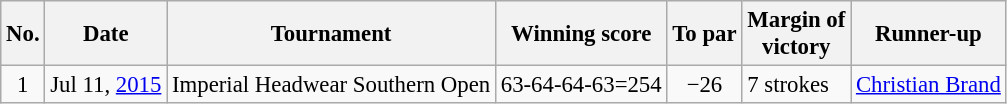<table class="wikitable" style="font-size:95%;">
<tr>
<th>No.</th>
<th>Date</th>
<th>Tournament</th>
<th>Winning score</th>
<th>To par</th>
<th>Margin of<br>victory</th>
<th>Runner-up</th>
</tr>
<tr>
<td align=center>1</td>
<td align=right>Jul 11, <a href='#'>2015</a></td>
<td>Imperial Headwear Southern Open</td>
<td>63-64-64-63=254</td>
<td align=center>−26</td>
<td>7 strokes</td>
<td> <a href='#'>Christian Brand</a></td>
</tr>
</table>
